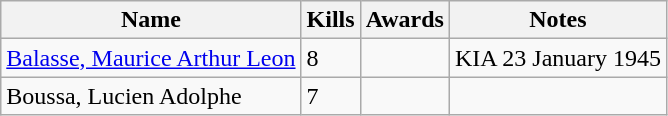<table class=wikitable>
<tr>
<th>Name</th>
<th>Kills</th>
<th>Awards</th>
<th>Notes</th>
</tr>
<tr>
<td><a href='#'>Balasse, Maurice Arthur Leon</a></td>
<td>8</td>
<td></td>
<td>KIA 23 January 1945</td>
</tr>
<tr>
<td>Boussa, Lucien Adolphe</td>
<td>7</td>
<td></td>
<td></td>
</tr>
</table>
